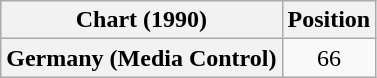<table class="wikitable plainrowheaders" style="text-align:center">
<tr>
<th>Chart (1990)</th>
<th>Position</th>
</tr>
<tr>
<th scope="row">Germany (Media Control)</th>
<td>66</td>
</tr>
</table>
